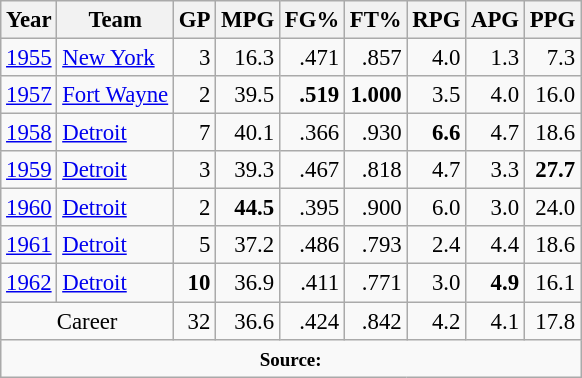<table class="wikitable sortable" style="font-size:95%; text-align:right;">
<tr>
<th>Year</th>
<th>Team</th>
<th>GP</th>
<th>MPG</th>
<th>FG%</th>
<th>FT%</th>
<th>RPG</th>
<th>APG</th>
<th>PPG</th>
</tr>
<tr>
<td style="text-align:left;"><a href='#'>1955</a></td>
<td style="text-align:left;"><a href='#'>New York</a></td>
<td>3</td>
<td>16.3</td>
<td>.471</td>
<td>.857</td>
<td>4.0</td>
<td>1.3</td>
<td>7.3</td>
</tr>
<tr>
<td style="text-align:left;"><a href='#'>1957</a></td>
<td style="text-align:left;"><a href='#'>Fort Wayne</a></td>
<td>2</td>
<td>39.5</td>
<td><strong>.519</strong></td>
<td><strong>1.000</strong></td>
<td>3.5</td>
<td>4.0</td>
<td>16.0</td>
</tr>
<tr>
<td style="text-align:left;"><a href='#'>1958</a></td>
<td style="text-align:left;"><a href='#'>Detroit</a></td>
<td>7</td>
<td>40.1</td>
<td>.366</td>
<td>.930</td>
<td><strong>6.6</strong></td>
<td>4.7</td>
<td>18.6</td>
</tr>
<tr>
<td style="text-align:left;"><a href='#'>1959</a></td>
<td style="text-align:left;"><a href='#'>Detroit</a></td>
<td>3</td>
<td>39.3</td>
<td>.467</td>
<td>.818</td>
<td>4.7</td>
<td>3.3</td>
<td><strong>27.7</strong></td>
</tr>
<tr>
<td style="text-align:left;"><a href='#'>1960</a></td>
<td style="text-align:left;"><a href='#'>Detroit</a></td>
<td>2</td>
<td><strong>44.5</strong></td>
<td>.395</td>
<td>.900</td>
<td>6.0</td>
<td>3.0</td>
<td>24.0</td>
</tr>
<tr>
<td style="text-align:left;"><a href='#'>1961</a></td>
<td style="text-align:left;"><a href='#'>Detroit</a></td>
<td>5</td>
<td>37.2</td>
<td>.486</td>
<td>.793</td>
<td>2.4</td>
<td>4.4</td>
<td>18.6</td>
</tr>
<tr>
<td style="text-align:left;"><a href='#'>1962</a></td>
<td style="text-align:left;"><a href='#'>Detroit</a></td>
<td><strong>10</strong></td>
<td>36.9</td>
<td>.411</td>
<td>.771</td>
<td>3.0</td>
<td><strong>4.9</strong></td>
<td>16.1</td>
</tr>
<tr class="sortbottom">
<td colspan="2" style="text-align:center;">Career</td>
<td>32</td>
<td>36.6</td>
<td>.424</td>
<td>.842</td>
<td>4.2</td>
<td>4.1</td>
<td>17.8</td>
</tr>
<tr class="sortbottom">
<td colspan="9" style="text-align: center;"><small><strong>Source:</strong></small></td>
</tr>
</table>
